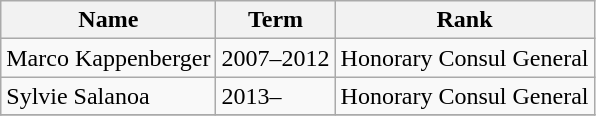<table class="wikitable">
<tr>
<th>Name</th>
<th>Term</th>
<th>Rank</th>
</tr>
<tr>
<td>Marco Kappenberger</td>
<td>2007–2012</td>
<td>Honorary Consul General</td>
</tr>
<tr>
<td>Sylvie Salanoa</td>
<td>2013–</td>
<td>Honorary Consul General</td>
</tr>
<tr>
</tr>
</table>
